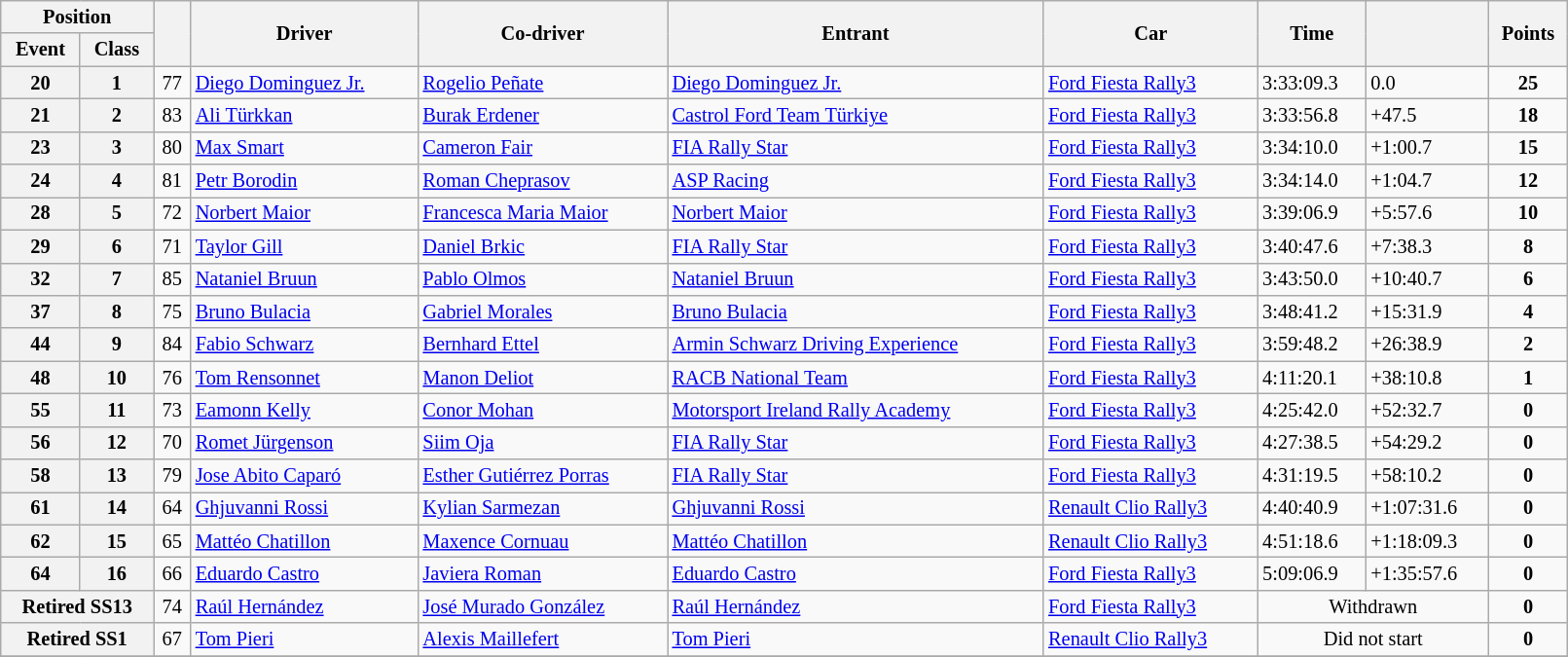<table class="wikitable" width=85% style="font-size: 85%;">
<tr>
<th colspan="2">Position</th>
<th rowspan="2"></th>
<th rowspan="2">Driver</th>
<th rowspan="2">Co-driver</th>
<th rowspan="2">Entrant</th>
<th rowspan="2">Car</th>
<th rowspan="2">Time</th>
<th rowspan="2"></th>
<th rowspan="2">Points</th>
</tr>
<tr>
<th>Event</th>
<th>Class</th>
</tr>
<tr>
<th>20</th>
<th>1</th>
<td align="center">77</td>
<td><a href='#'>Diego Dominguez Jr.</a></td>
<td><a href='#'>Rogelio Peñate</a></td>
<td><a href='#'>Diego Dominguez Jr.</a></td>
<td><a href='#'>Ford Fiesta Rally3</a></td>
<td>3:33:09.3</td>
<td>0.0</td>
<td align="center"><strong>25</strong></td>
</tr>
<tr>
<th>21</th>
<th>2</th>
<td align="center">83</td>
<td><a href='#'>Ali Türkkan</a></td>
<td><a href='#'>Burak Erdener</a></td>
<td><a href='#'>Castrol Ford Team Türkiye</a></td>
<td><a href='#'>Ford Fiesta Rally3</a></td>
<td>3:33:56.8</td>
<td>+47.5</td>
<td align="center"><strong>18</strong></td>
</tr>
<tr>
<th>23</th>
<th>3</th>
<td align="center">80</td>
<td><a href='#'>Max Smart</a></td>
<td><a href='#'>Cameron Fair</a></td>
<td><a href='#'>FIA Rally Star</a></td>
<td><a href='#'>Ford Fiesta Rally3</a></td>
<td>3:34:10.0</td>
<td>+1:00.7</td>
<td align="center"><strong>15</strong></td>
</tr>
<tr>
<th>24</th>
<th>4</th>
<td align="center">81</td>
<td><a href='#'>Petr Borodin</a></td>
<td><a href='#'>Roman Cheprasov</a></td>
<td><a href='#'>ASP Racing</a></td>
<td><a href='#'>Ford Fiesta Rally3</a></td>
<td>3:34:14.0</td>
<td>+1:04.7</td>
<td align="center"><strong>12</strong></td>
</tr>
<tr>
<th>28</th>
<th>5</th>
<td align="center">72</td>
<td><a href='#'>Norbert Maior</a></td>
<td><a href='#'>Francesca Maria Maior</a></td>
<td><a href='#'>Norbert Maior</a></td>
<td><a href='#'>Ford Fiesta Rally3</a></td>
<td>3:39:06.9</td>
<td>+5:57.6</td>
<td align="center"><strong>10</strong></td>
</tr>
<tr>
<th>29</th>
<th>6</th>
<td align="center">71</td>
<td><a href='#'>Taylor Gill</a></td>
<td><a href='#'>Daniel Brkic</a></td>
<td><a href='#'>FIA Rally Star</a></td>
<td><a href='#'>Ford Fiesta Rally3</a></td>
<td>3:40:47.6</td>
<td>+7:38.3</td>
<td align="center"><strong>8</strong></td>
</tr>
<tr>
<th>32</th>
<th>7</th>
<td align="center">85</td>
<td><a href='#'>Nataniel Bruun</a></td>
<td><a href='#'>Pablo Olmos</a></td>
<td><a href='#'>Nataniel Bruun</a></td>
<td><a href='#'>Ford Fiesta Rally3</a></td>
<td>3:43:50.0</td>
<td>+10:40.7</td>
<td align="center"><strong>6</strong></td>
</tr>
<tr>
<th>37</th>
<th>8</th>
<td align="center">75</td>
<td><a href='#'>Bruno Bulacia</a></td>
<td><a href='#'>Gabriel Morales</a></td>
<td><a href='#'>Bruno Bulacia</a></td>
<td><a href='#'>Ford Fiesta Rally3</a></td>
<td>3:48:41.2</td>
<td>+15:31.9</td>
<td align="center"><strong>4</strong></td>
</tr>
<tr>
<th>44</th>
<th>9</th>
<td align="center">84</td>
<td><a href='#'>Fabio Schwarz</a></td>
<td><a href='#'>Bernhard Ettel</a></td>
<td><a href='#'>Armin Schwarz Driving Experience</a></td>
<td><a href='#'>Ford Fiesta Rally3</a></td>
<td>3:59:48.2</td>
<td>+26:38.9</td>
<td align="center"><strong>2</strong></td>
</tr>
<tr>
<th>48</th>
<th>10</th>
<td align="center">76</td>
<td><a href='#'>Tom Rensonnet</a></td>
<td><a href='#'>Manon Deliot</a></td>
<td><a href='#'>RACB National Team</a></td>
<td><a href='#'>Ford Fiesta Rally3</a></td>
<td>4:11:20.1</td>
<td>+38:10.8</td>
<td align="center"><strong>1</strong></td>
</tr>
<tr>
<th>55</th>
<th>11</th>
<td align="center">73</td>
<td><a href='#'>Eamonn Kelly</a></td>
<td><a href='#'>Conor Mohan</a></td>
<td><a href='#'>Motorsport Ireland Rally Academy</a></td>
<td><a href='#'>Ford Fiesta Rally3</a></td>
<td>4:25:42.0</td>
<td>+52:32.7</td>
<td align="center"><strong>0</strong></td>
</tr>
<tr>
<th>56</th>
<th>12</th>
<td align="center">70</td>
<td><a href='#'>Romet Jürgenson</a></td>
<td><a href='#'>Siim Oja</a></td>
<td><a href='#'>FIA Rally Star</a></td>
<td><a href='#'>Ford Fiesta Rally3</a></td>
<td>4:27:38.5</td>
<td>+54:29.2</td>
<td align="center"><strong>0</strong></td>
</tr>
<tr>
<th>58</th>
<th>13</th>
<td align="center">79</td>
<td><a href='#'>Jose Abito Caparó</a></td>
<td><a href='#'>Esther Gutiérrez Porras</a></td>
<td><a href='#'>FIA Rally Star</a></td>
<td><a href='#'>Ford Fiesta Rally3</a></td>
<td>4:31:19.5</td>
<td>+58:10.2</td>
<td align="center"><strong>0</strong></td>
</tr>
<tr>
<th>61</th>
<th>14</th>
<td align="center">64</td>
<td><a href='#'>Ghjuvanni Rossi</a></td>
<td><a href='#'>Kylian Sarmezan</a></td>
<td><a href='#'>Ghjuvanni Rossi</a></td>
<td><a href='#'>Renault Clio Rally3</a></td>
<td>4:40:40.9</td>
<td>+1:07:31.6</td>
<td align="center"><strong>0</strong></td>
</tr>
<tr>
<th>62</th>
<th>15</th>
<td align="center">65</td>
<td><a href='#'>Mattéo Chatillon</a></td>
<td><a href='#'>Maxence Cornuau</a></td>
<td><a href='#'>Mattéo Chatillon</a></td>
<td><a href='#'>Renault Clio Rally3</a></td>
<td>4:51:18.6</td>
<td>+1:18:09.3</td>
<td align="center"><strong>0</strong></td>
</tr>
<tr>
<th>64</th>
<th>16</th>
<td align="center">66</td>
<td><a href='#'>Eduardo Castro</a></td>
<td><a href='#'>Javiera Roman</a></td>
<td><a href='#'>Eduardo Castro</a></td>
<td><a href='#'>Ford Fiesta Rally3</a></td>
<td>5:09:06.9</td>
<td>+1:35:57.6</td>
<td align="center"><strong>0</strong></td>
</tr>
<tr>
<th colspan="2">Retired SS13</th>
<td align="center">74</td>
<td><a href='#'>Raúl Hernández</a></td>
<td><a href='#'>José Murado González</a></td>
<td><a href='#'>Raúl Hernández</a></td>
<td><a href='#'>Ford Fiesta Rally3</a></td>
<td align="center" colspan="2">Withdrawn</td>
<td align="center"><strong>0</strong></td>
</tr>
<tr>
<th colspan="2">Retired SS1</th>
<td align="center">67</td>
<td><a href='#'>Tom Pieri</a></td>
<td><a href='#'>Alexis Maillefert</a></td>
<td><a href='#'>Tom Pieri</a></td>
<td><a href='#'>Renault Clio Rally3</a></td>
<td align="center" colspan="2">Did not start</td>
<td align="center"><strong>0</strong></td>
</tr>
<tr>
</tr>
</table>
